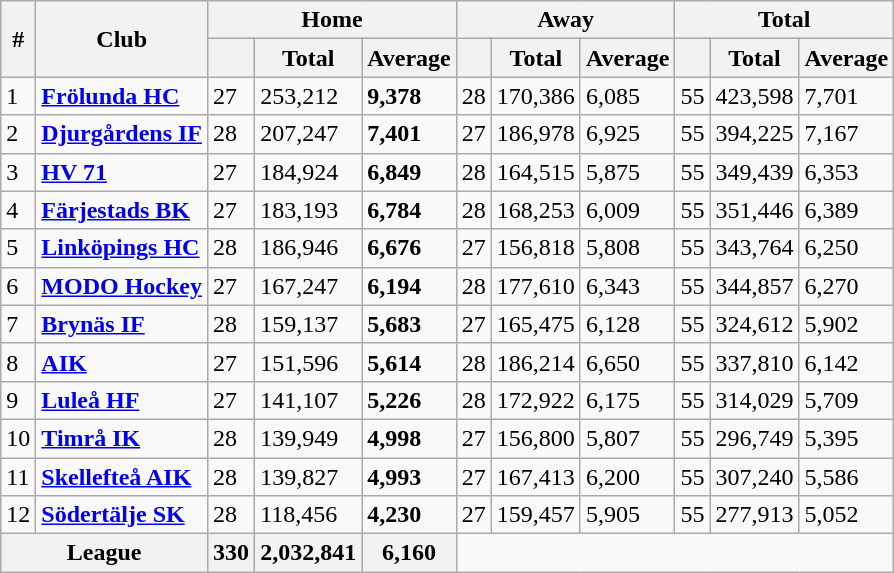<table class="wikitable">
<tr>
<th rowspan=2>#</th>
<th rowspan=2>Club</th>
<th colspan=3>Home</th>
<th colspan=3>Away</th>
<th colspan=3>Total</th>
</tr>
<tr>
<th></th>
<th>Total</th>
<th>Average</th>
<th></th>
<th>Total</th>
<th>Average</th>
<th></th>
<th>Total</th>
<th>Average</th>
</tr>
<tr>
<td>1</td>
<td><strong><a href='#'>Frölunda HC</a></strong></td>
<td>27</td>
<td>253,212</td>
<td><strong>9,378</strong></td>
<td>28</td>
<td>170,386</td>
<td>6,085</td>
<td>55</td>
<td>423,598</td>
<td>7,701</td>
</tr>
<tr>
<td>2</td>
<td><strong><a href='#'>Djurgårdens IF</a></strong></td>
<td>28</td>
<td>207,247</td>
<td><strong>7,401</strong></td>
<td>27</td>
<td>186,978</td>
<td>6,925</td>
<td>55</td>
<td>394,225</td>
<td>7,167</td>
</tr>
<tr>
<td>3</td>
<td><strong><a href='#'>HV 71</a></strong></td>
<td>27</td>
<td>184,924</td>
<td><strong>6,849</strong></td>
<td>28</td>
<td>164,515</td>
<td>5,875</td>
<td>55</td>
<td>349,439</td>
<td>6,353</td>
</tr>
<tr>
<td>4</td>
<td><strong><a href='#'>Färjestads BK</a></strong></td>
<td>27</td>
<td>183,193</td>
<td><strong>6,784</strong></td>
<td>28</td>
<td>168,253</td>
<td>6,009</td>
<td>55</td>
<td>351,446</td>
<td>6,389</td>
</tr>
<tr>
<td>5</td>
<td><strong><a href='#'>Linköpings HC</a></strong></td>
<td>28</td>
<td>186,946</td>
<td><strong>6,676</strong></td>
<td>27</td>
<td>156,818</td>
<td>5,808</td>
<td>55</td>
<td>343,764</td>
<td>6,250</td>
</tr>
<tr>
<td>6</td>
<td><strong><a href='#'>MODO Hockey</a></strong></td>
<td>27</td>
<td>167,247</td>
<td><strong>6,194</strong></td>
<td>28</td>
<td>177,610</td>
<td>6,343</td>
<td>55</td>
<td>344,857</td>
<td>6,270</td>
</tr>
<tr>
<td>7</td>
<td><strong><a href='#'>Brynäs IF</a></strong></td>
<td>28</td>
<td>159,137</td>
<td><strong>5,683</strong></td>
<td>27</td>
<td>165,475</td>
<td>6,128</td>
<td>55</td>
<td>324,612</td>
<td>5,902</td>
</tr>
<tr>
<td>8</td>
<td><strong><a href='#'>AIK</a></strong></td>
<td>27</td>
<td>151,596</td>
<td><strong>5,614</strong></td>
<td>28</td>
<td>186,214</td>
<td>6,650</td>
<td>55</td>
<td>337,810</td>
<td>6,142</td>
</tr>
<tr>
<td>9</td>
<td><strong><a href='#'>Luleå HF</a></strong></td>
<td>27</td>
<td>141,107</td>
<td><strong>5,226</strong></td>
<td>28</td>
<td>172,922</td>
<td>6,175</td>
<td>55</td>
<td>314,029</td>
<td>5,709</td>
</tr>
<tr>
<td>10</td>
<td><strong><a href='#'>Timrå IK</a></strong></td>
<td>28</td>
<td>139,949</td>
<td><strong>4,998</strong></td>
<td>27</td>
<td>156,800</td>
<td>5,807</td>
<td>55</td>
<td>296,749</td>
<td>5,395</td>
</tr>
<tr>
<td>11</td>
<td><strong><a href='#'>Skellefteå AIK</a></strong></td>
<td>28</td>
<td>139,827</td>
<td><strong>4,993</strong></td>
<td>27</td>
<td>167,413</td>
<td>6,200</td>
<td>55</td>
<td>307,240</td>
<td>5,586</td>
</tr>
<tr>
<td>12</td>
<td><strong><a href='#'>Södertälje SK</a></strong></td>
<td>28</td>
<td>118,456</td>
<td><strong>4,230</strong></td>
<td>27</td>
<td>159,457</td>
<td>5,905</td>
<td>55</td>
<td>277,913</td>
<td>5,052</td>
</tr>
<tr>
<th colspan=2><strong>League</strong></th>
<th>330</th>
<th>2,032,841</th>
<th>6,160</th>
</tr>
</table>
